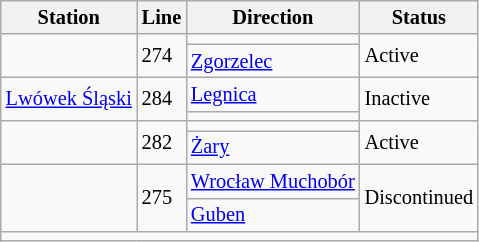<table class="wikitable" style="font-size:85%;">
<tr>
<th>Station</th>
<th>Line</th>
<th>Direction</th>
<th>Status</th>
</tr>
<tr>
<td rowspan="2"></td>
<td rowspan="2">274</td>
<td></td>
<td rowspan="2">Active</td>
</tr>
<tr>
<td><a href='#'>Zgorzelec</a></td>
</tr>
<tr>
<td rowspan="2"><a href='#'>Lwówek Śląski</a></td>
<td rowspan="2">284</td>
<td><a href='#'>Legnica</a></td>
<td rowspan="2">Inactive</td>
</tr>
<tr>
<td></td>
</tr>
<tr>
<td rowspan="2"></td>
<td rowspan="2">282</td>
<td></td>
<td rowspan="2">Active</td>
</tr>
<tr>
<td><a href='#'>Żary</a></td>
</tr>
<tr>
<td rowspan="2"></td>
<td rowspan="2">275</td>
<td><a href='#'>Wrocław Muchobór</a></td>
<td rowspan="2">Discontinued</td>
</tr>
<tr>
<td><a href='#'>Guben</a></td>
</tr>
<tr>
<td colspan="4" style="text-align:center"></td>
</tr>
</table>
